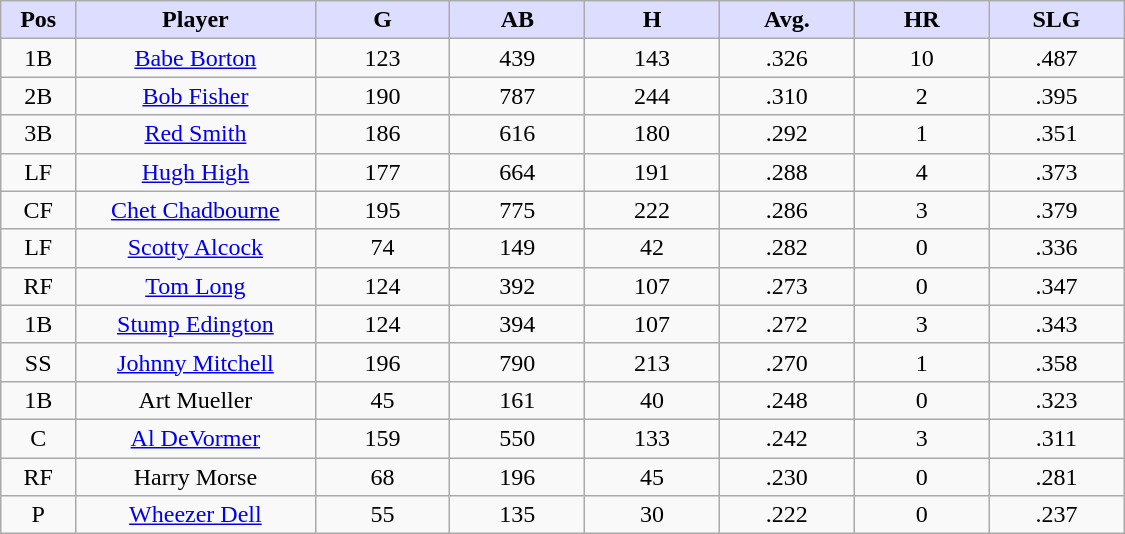<table class="wikitable sortable">
<tr>
<th style="background:#ddf; width:5%;">Pos</th>
<th style="background:#ddf; width:16%;">Player</th>
<th style="background:#ddf; width:9%;">G</th>
<th style="background:#ddf; width:9%;">AB</th>
<th style="background:#ddf; width:9%;">H</th>
<th style="background:#ddf; width:9%;">Avg.</th>
<th style="background:#ddf; width:9%;">HR</th>
<th style="background:#ddf; width:9%;">SLG</th>
</tr>
<tr style="text-align:center;">
<td>1B</td>
<td><a href='#'>Babe Borton</a></td>
<td>123</td>
<td>439</td>
<td>143</td>
<td>.326</td>
<td>10</td>
<td>.487</td>
</tr>
<tr style="text-align:center;">
<td>2B</td>
<td><a href='#'>Bob Fisher</a></td>
<td>190</td>
<td>787</td>
<td>244</td>
<td>.310</td>
<td>2</td>
<td>.395</td>
</tr>
<tr style="text-align:center;">
<td>3B</td>
<td><a href='#'>Red Smith</a></td>
<td>186</td>
<td>616</td>
<td>180</td>
<td>.292</td>
<td>1</td>
<td>.351</td>
</tr>
<tr style="text-align:center;">
<td>LF</td>
<td><a href='#'>Hugh High</a></td>
<td>177</td>
<td>664</td>
<td>191</td>
<td>.288</td>
<td>4</td>
<td>.373</td>
</tr>
<tr style="text-align:center;">
<td>CF</td>
<td><a href='#'>Chet Chadbourne</a></td>
<td>195</td>
<td>775</td>
<td>222</td>
<td>.286</td>
<td>3</td>
<td>.379</td>
</tr>
<tr style="text-align:center;">
<td>LF</td>
<td><a href='#'>Scotty Alcock</a></td>
<td>74</td>
<td>149</td>
<td>42</td>
<td>.282</td>
<td>0</td>
<td>.336</td>
</tr>
<tr style="text-align:center;">
<td>RF</td>
<td><a href='#'>Tom Long</a></td>
<td>124</td>
<td>392</td>
<td>107</td>
<td>.273</td>
<td>0</td>
<td>.347</td>
</tr>
<tr style="text-align:center;">
<td>1B</td>
<td><a href='#'>Stump Edington</a></td>
<td>124</td>
<td>394</td>
<td>107</td>
<td>.272</td>
<td>3</td>
<td>.343</td>
</tr>
<tr style="text-align:center;">
<td>SS</td>
<td><a href='#'>Johnny Mitchell</a></td>
<td>196</td>
<td>790</td>
<td>213</td>
<td>.270</td>
<td>1</td>
<td>.358</td>
</tr>
<tr style="text-align:center;">
<td>1B</td>
<td>Art Mueller</td>
<td>45</td>
<td>161</td>
<td>40</td>
<td>.248</td>
<td>0</td>
<td>.323</td>
</tr>
<tr style="text-align:center;">
<td>C</td>
<td><a href='#'>Al DeVormer</a></td>
<td>159</td>
<td>550</td>
<td>133</td>
<td>.242</td>
<td>3</td>
<td>.311</td>
</tr>
<tr style="text-align:center;">
<td>RF</td>
<td>Harry Morse</td>
<td>68</td>
<td>196</td>
<td>45</td>
<td>.230</td>
<td>0</td>
<td>.281</td>
</tr>
<tr style="text-align:center;">
<td>P</td>
<td><a href='#'>Wheezer Dell</a></td>
<td>55</td>
<td>135</td>
<td>30</td>
<td>.222</td>
<td>0</td>
<td>.237</td>
</tr>
</table>
